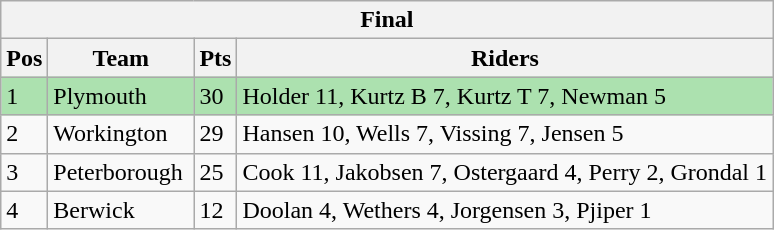<table class="wikitable">
<tr>
<th colspan="4">Final</th>
</tr>
<tr>
<th width=20>Pos</th>
<th width=90>Team</th>
<th width=20>Pts</th>
<th width=350>Riders</th>
</tr>
<tr style="background:#ACE1AF;">
<td>1</td>
<td align=left>Plymouth</td>
<td>30</td>
<td>Holder 11, Kurtz B 7, Kurtz T 7, Newman 5</td>
</tr>
<tr>
<td>2</td>
<td align=left>Workington</td>
<td>29</td>
<td>Hansen 10, Wells 7, Vissing 7, Jensen 5</td>
</tr>
<tr>
<td>3</td>
<td align=left>Peterborough</td>
<td>25</td>
<td>Cook 11, Jakobsen 7, Ostergaard 4, Perry 2, Grondal 1</td>
</tr>
<tr>
<td>4</td>
<td align=left>Berwick</td>
<td>12</td>
<td>Doolan 4, Wethers 4, Jorgensen 3, Pjiper 1</td>
</tr>
</table>
